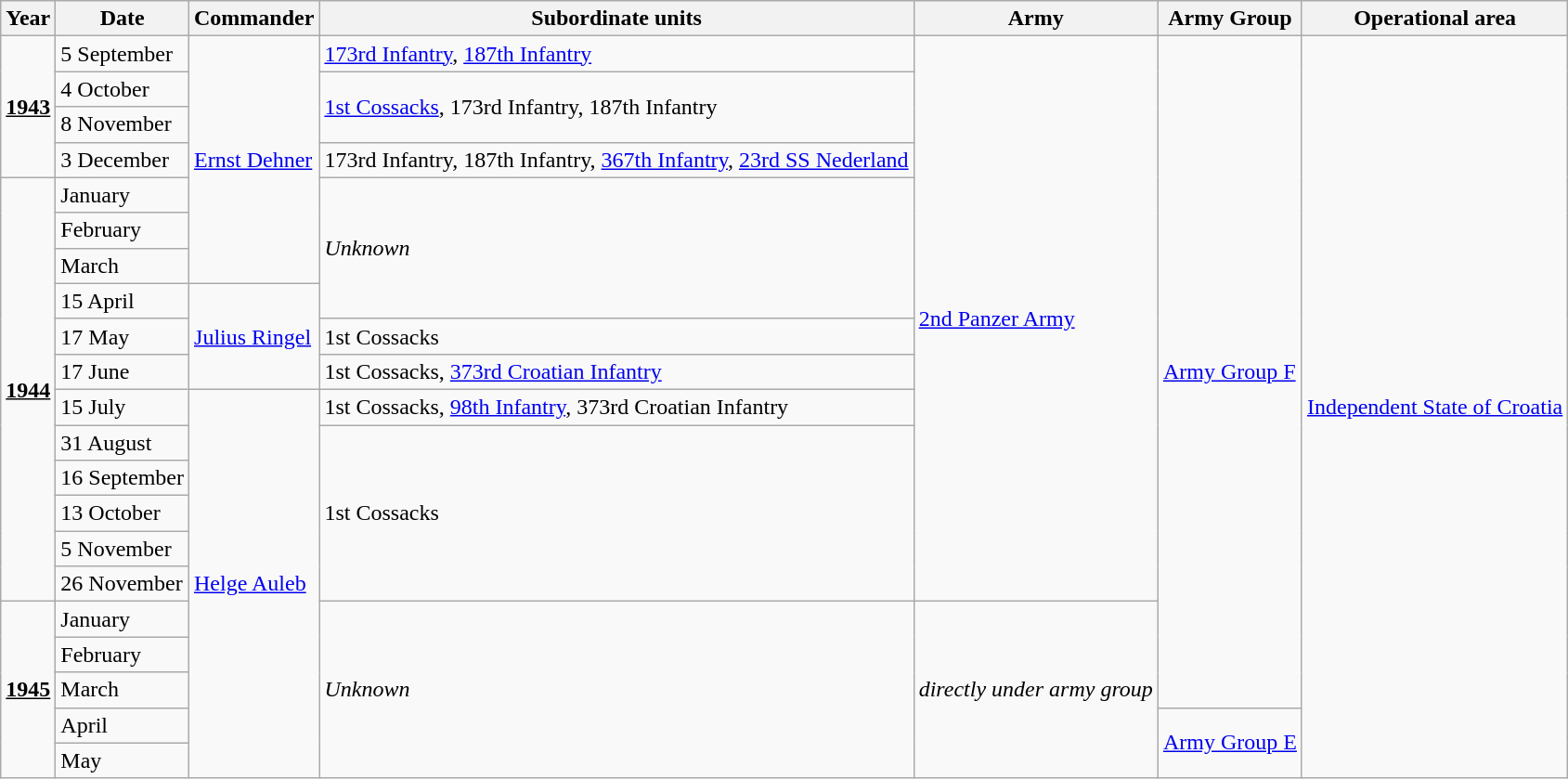<table class="wikitable">
<tr>
<th>Year</th>
<th>Date</th>
<th>Commander</th>
<th>Subordinate units</th>
<th>Army</th>
<th>Army Group</th>
<th>Operational area</th>
</tr>
<tr>
<td rowspan="4"><strong><u>1943</u></strong></td>
<td>5 September</td>
<td rowspan="7"><a href='#'>Ernst Dehner</a></td>
<td><a href='#'>173rd Infantry</a>, <a href='#'>187th Infantry</a></td>
<td rowspan="16"><a href='#'>2nd Panzer Army</a></td>
<td rowspan="19"><a href='#'>Army Group F</a></td>
<td rowspan="21"><a href='#'>Independent State of Croatia</a></td>
</tr>
<tr>
<td>4 October</td>
<td rowspan="2"><a href='#'>1st Cossacks</a>, 173rd Infantry, 187th Infantry</td>
</tr>
<tr>
<td>8 November</td>
</tr>
<tr>
<td>3 December</td>
<td>173rd Infantry, 187th Infantry, <a href='#'>367th Infantry</a>, <a href='#'>23rd SS Nederland</a></td>
</tr>
<tr>
<td rowspan="12"><strong><u>1944</u></strong></td>
<td>January</td>
<td rowspan="4"><em>Unknown</em></td>
</tr>
<tr>
<td>February</td>
</tr>
<tr>
<td>March</td>
</tr>
<tr>
<td>15 April</td>
<td rowspan="3"><a href='#'>Julius Ringel</a></td>
</tr>
<tr>
<td>17 May</td>
<td>1st Cossacks</td>
</tr>
<tr>
<td>17 June</td>
<td>1st Cossacks, <a href='#'>373rd Croatian Infantry</a></td>
</tr>
<tr>
<td>15 July</td>
<td rowspan="11"><a href='#'>Helge Auleb</a></td>
<td>1st Cossacks, <a href='#'>98th Infantry</a>, 373rd Croatian Infantry</td>
</tr>
<tr>
<td>31 August</td>
<td rowspan="5">1st Cossacks</td>
</tr>
<tr>
<td>16 September</td>
</tr>
<tr>
<td>13 October</td>
</tr>
<tr>
<td>5 November</td>
</tr>
<tr>
<td>26 November</td>
</tr>
<tr>
<td rowspan="5"><strong><u>1945</u></strong></td>
<td>January</td>
<td rowspan="5"><em>Unknown</em></td>
<td rowspan="5"><em>directly under army group</em></td>
</tr>
<tr>
<td>February</td>
</tr>
<tr>
<td>March</td>
</tr>
<tr>
<td>April</td>
<td rowspan="2"><a href='#'>Army Group E</a></td>
</tr>
<tr>
<td>May</td>
</tr>
</table>
